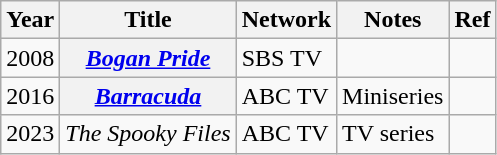<table class="wikitable plainrowheaders sortable">
<tr>
<th scope="col">Year</th>
<th scope="col">Title</th>
<th scope="col">Network</th>
<th scope="col" class="unsortable">Notes</th>
<th>Ref</th>
</tr>
<tr>
<td>2008</td>
<th scope="row"><em><a href='#'>Bogan Pride</a></em></th>
<td>SBS TV</td>
<td></td>
<td></td>
</tr>
<tr>
<td>2016</td>
<th scope="row"><em><a href='#'>Barracuda</a></em></th>
<td>ABC TV</td>
<td>Miniseries</td>
<td></td>
</tr>
<tr>
<td>2023</td>
<td><em>The Spooky Files</em></td>
<td>ABC TV</td>
<td>TV series</td>
<td></td>
</tr>
</table>
